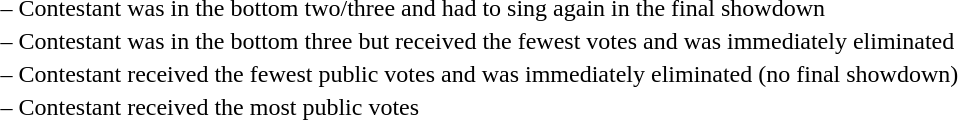<table>
<tr>
<td> –</td>
<td>Contestant was in the bottom two/three and had to sing again in the final showdown</td>
</tr>
<tr>
<td> –</td>
<td>Contestant was in the bottom three but received the fewest votes and was immediately eliminated</td>
</tr>
<tr>
<td> –</td>
<td>Contestant received the fewest public votes and was immediately eliminated (no final showdown)</td>
</tr>
<tr>
<td> –</td>
<td>Contestant received the most public votes</td>
</tr>
</table>
